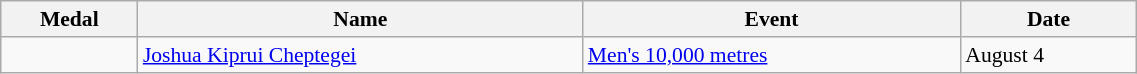<table class="wikitable" style="font-size:90%" width=60%>
<tr>
<th>Medal</th>
<th>Name</th>
<th>Event</th>
<th>Date</th>
</tr>
<tr>
<td></td>
<td><a href='#'>Joshua Kiprui Cheptegei</a></td>
<td><a href='#'>Men's 10,000 metres</a></td>
<td>August 4</td>
</tr>
</table>
